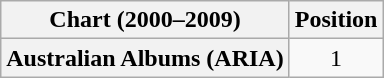<table class="wikitable plainrowheaders">
<tr>
<th scope="col">Chart (2000–2009)</th>
<th scope="col">Position</th>
</tr>
<tr>
<th scope="row">Australian Albums (ARIA)</th>
<td align="center">1</td>
</tr>
</table>
